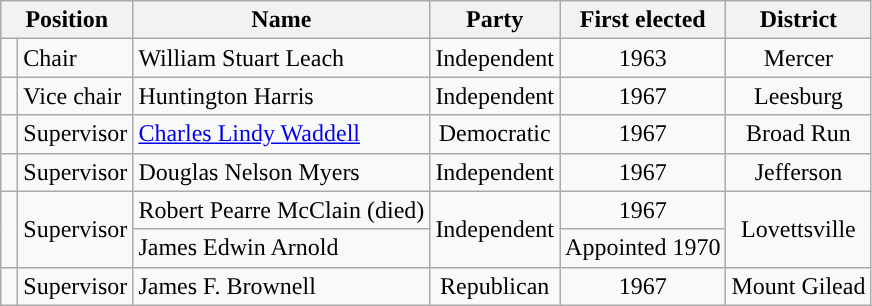<table class="wikitable">
<tr>
<th colspan="2">Position</th>
<th>Name</th>
<th>Party</th>
<th>First elected</th>
<th>District</th>
</tr>
<tr>
<td style="background-color:"> </td>
<td>Chair</td>
<td>William Stuart Leach</td>
<td style="text-align:center;">Independent</td>
<td style="text-align:center;">1963</td>
<td style="text-align:center;">Mercer</td>
</tr>
<tr>
<td style="background-color:"> </td>
<td>Vice chair</td>
<td>Huntington Harris</td>
<td style="text-align:center;">Independent</td>
<td style="text-align:center;">1967</td>
<td style="text-align:center;">Leesburg</td>
</tr>
<tr>
<td style="background-color:"> </td>
<td>Supervisor</td>
<td><a href='#'>Charles Lindy Waddell</a></td>
<td style="text-align:center;">Democratic</td>
<td style="text-align:center;">1967</td>
<td style="text-align:center;">Broad Run</td>
</tr>
<tr>
<td style="background-color:"> </td>
<td>Supervisor</td>
<td>Douglas Nelson Myers</td>
<td style="text-align:center;">Independent</td>
<td style="text-align:center;">1967</td>
<td style="text-align:center;">Jefferson</td>
</tr>
<tr>
<td rowspan="2" style="background-color:"> </td>
<td rowspan="2">Supervisor</td>
<td>Robert Pearre McClain (died)</td>
<td rowspan="2" style="text-align:center;">Independent</td>
<td style="text-align:center;">1967</td>
<td rowspan="2" style="text-align:center;">Lovettsville</td>
</tr>
<tr>
<td>James Edwin Arnold</td>
<td>Appointed 1970</td>
</tr>
<tr>
<td style="background-color:"> </td>
<td>Supervisor</td>
<td>James F. Brownell</td>
<td style="text-align:center;">Republican</td>
<td style="text-align:center;">1967</td>
<td style="text-align:center;">Mount Gilead</td>
</tr>
</table>
